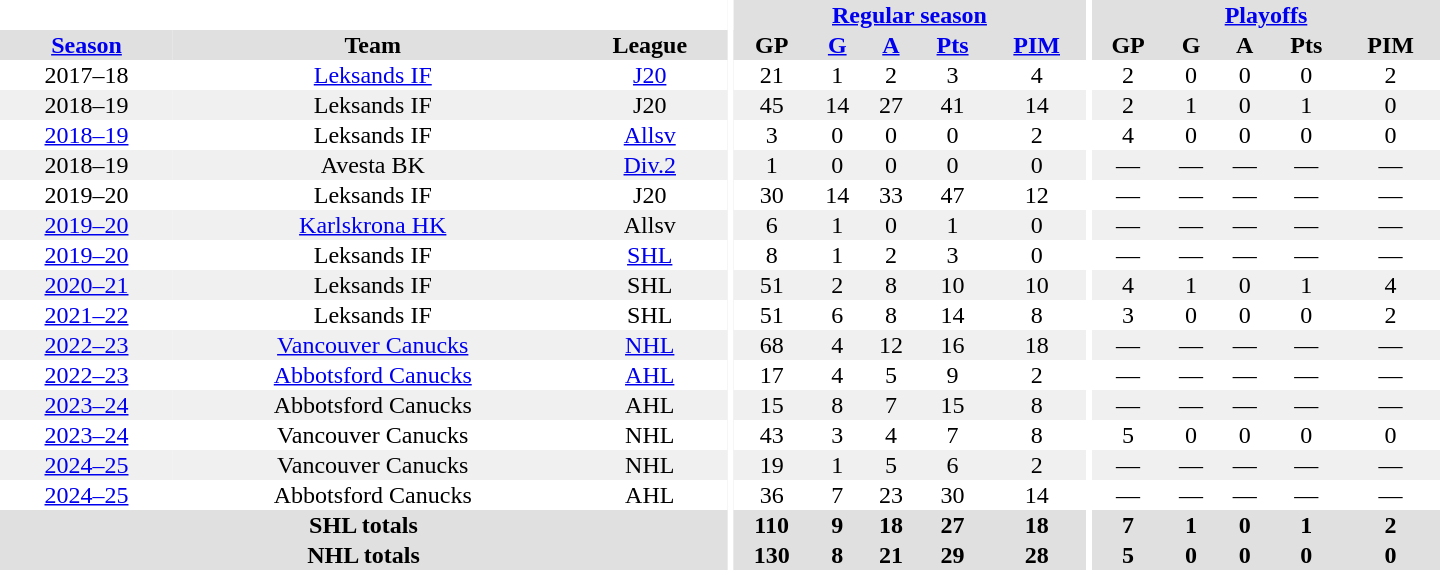<table border="0" cellpadding="1" cellspacing="0" style="text-align:center; width:60em;">
<tr bgcolor="#e0e0e0">
<th colspan="3" bgcolor="#ffffff"></th>
<th rowspan="101" bgcolor="#ffffff"></th>
<th colspan="5"><a href='#'>Regular season</a></th>
<th rowspan="101" bgcolor="#ffffff"></th>
<th colspan="5"><a href='#'>Playoffs</a></th>
</tr>
<tr bgcolor="#e0e0e0">
<th><a href='#'>Season</a></th>
<th>Team</th>
<th>League</th>
<th>GP</th>
<th><a href='#'>G</a></th>
<th><a href='#'>A</a></th>
<th><a href='#'>Pts</a></th>
<th><a href='#'>PIM</a></th>
<th>GP</th>
<th>G</th>
<th>A</th>
<th>Pts</th>
<th>PIM</th>
</tr>
<tr>
<td>2017–18</td>
<td><a href='#'>Leksands IF</a></td>
<td><a href='#'>J20</a></td>
<td>21</td>
<td>1</td>
<td>2</td>
<td>3</td>
<td>4</td>
<td>2</td>
<td>0</td>
<td>0</td>
<td>0</td>
<td>2</td>
</tr>
<tr bgcolor="#f0f0f0">
<td>2018–19</td>
<td>Leksands IF</td>
<td>J20</td>
<td>45</td>
<td>14</td>
<td>27</td>
<td>41</td>
<td>14</td>
<td>2</td>
<td>1</td>
<td>0</td>
<td>1</td>
<td>0</td>
</tr>
<tr>
<td><a href='#'>2018–19</a></td>
<td>Leksands IF</td>
<td><a href='#'>Allsv</a></td>
<td>3</td>
<td>0</td>
<td>0</td>
<td>0</td>
<td>2</td>
<td>4</td>
<td>0</td>
<td>0</td>
<td>0</td>
<td>0</td>
</tr>
<tr bgcolor="#f0f0f0">
<td>2018–19</td>
<td>Avesta BK</td>
<td><a href='#'>Div.2</a></td>
<td>1</td>
<td>0</td>
<td>0</td>
<td>0</td>
<td>0</td>
<td>—</td>
<td>—</td>
<td>—</td>
<td>—</td>
<td>—</td>
</tr>
<tr>
<td>2019–20</td>
<td>Leksands IF</td>
<td>J20</td>
<td>30</td>
<td>14</td>
<td>33</td>
<td>47</td>
<td>12</td>
<td>—</td>
<td>—</td>
<td>—</td>
<td>—</td>
<td>—</td>
</tr>
<tr bgcolor="#f0f0f0">
<td><a href='#'>2019–20</a></td>
<td><a href='#'>Karlskrona HK</a></td>
<td>Allsv</td>
<td>6</td>
<td>1</td>
<td>0</td>
<td>1</td>
<td>0</td>
<td>—</td>
<td>—</td>
<td>—</td>
<td>—</td>
<td>—</td>
</tr>
<tr>
<td><a href='#'>2019–20</a></td>
<td>Leksands IF</td>
<td><a href='#'>SHL</a></td>
<td>8</td>
<td>1</td>
<td>2</td>
<td>3</td>
<td>0</td>
<td>—</td>
<td>—</td>
<td>—</td>
<td>—</td>
<td>—</td>
</tr>
<tr bgcolor="#f0f0f0">
<td><a href='#'>2020–21</a></td>
<td>Leksands IF</td>
<td>SHL</td>
<td>51</td>
<td>2</td>
<td>8</td>
<td>10</td>
<td>10</td>
<td>4</td>
<td>1</td>
<td>0</td>
<td>1</td>
<td>4</td>
</tr>
<tr>
<td><a href='#'>2021–22</a></td>
<td>Leksands IF</td>
<td>SHL</td>
<td>51</td>
<td>6</td>
<td>8</td>
<td>14</td>
<td>8</td>
<td>3</td>
<td>0</td>
<td>0</td>
<td>0</td>
<td>2</td>
</tr>
<tr bgcolor="#f0f0f0">
<td><a href='#'>2022–23</a></td>
<td><a href='#'>Vancouver Canucks</a></td>
<td><a href='#'>NHL</a></td>
<td>68</td>
<td>4</td>
<td>12</td>
<td>16</td>
<td>18</td>
<td>—</td>
<td>—</td>
<td>—</td>
<td>—</td>
<td>—</td>
</tr>
<tr>
<td><a href='#'>2022–23</a></td>
<td><a href='#'>Abbotsford Canucks</a></td>
<td><a href='#'>AHL</a></td>
<td>17</td>
<td>4</td>
<td>5</td>
<td>9</td>
<td>2</td>
<td>—</td>
<td>—</td>
<td>—</td>
<td>—</td>
<td>—</td>
</tr>
<tr bgcolor="#f0f0f0">
<td><a href='#'>2023–24</a></td>
<td>Abbotsford Canucks</td>
<td>AHL</td>
<td>15</td>
<td>8</td>
<td>7</td>
<td>15</td>
<td>8</td>
<td>—</td>
<td>—</td>
<td>—</td>
<td>—</td>
<td>—</td>
</tr>
<tr>
<td><a href='#'>2023–24</a></td>
<td>Vancouver Canucks</td>
<td>NHL</td>
<td>43</td>
<td>3</td>
<td>4</td>
<td>7</td>
<td>8</td>
<td>5</td>
<td>0</td>
<td>0</td>
<td>0</td>
<td>0</td>
</tr>
<tr bgcolor="#f0f0f0">
<td><a href='#'>2024–25</a></td>
<td>Vancouver Canucks</td>
<td>NHL</td>
<td>19</td>
<td>1</td>
<td>5</td>
<td>6</td>
<td>2</td>
<td>—</td>
<td>—</td>
<td>—</td>
<td>—</td>
<td>—</td>
</tr>
<tr>
<td><a href='#'>2024–25</a></td>
<td>Abbotsford Canucks</td>
<td>AHL</td>
<td>36</td>
<td>7</td>
<td>23</td>
<td>30</td>
<td>14</td>
<td>—</td>
<td>—</td>
<td>—</td>
<td>—</td>
<td>—</td>
</tr>
<tr bgcolor="#e0e0e0">
<th colspan="3">SHL totals</th>
<th>110</th>
<th>9</th>
<th>18</th>
<th>27</th>
<th>18</th>
<th>7</th>
<th>1</th>
<th>0</th>
<th>1</th>
<th>2</th>
</tr>
<tr bgcolor="#e0e0e0">
<th colspan="3">NHL totals</th>
<th>130</th>
<th>8</th>
<th>21</th>
<th>29</th>
<th>28</th>
<th>5</th>
<th>0</th>
<th>0</th>
<th>0</th>
<th>0</th>
</tr>
</table>
